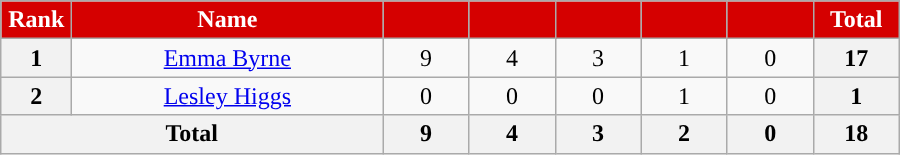<table class="wikitable" style="text-align:center; font-size:100%; ">
<tr>
<th style="background:#d50000; color:white; text-align:center; width:40px">Rank</th>
<th style="background:#d50000; color:white; text-align:center; width:200px">Name</th>
<th style="background:#d50000; color:white; text-align:center; width:50px;"></th>
<th style="background:#d50000; color:white; text-align:center; width:50px;"></th>
<th style="background:#d50000; color:white; text-align:center; width:50px;"></th>
<th style="background:#d50000; color:white; text-align:center; width:50px;"></th>
<th style="background:#d50000; color:white; text-align:center; width:50px;"></th>
<th style="background:#d50000; color:white; text-align:center; width:50px;">Total</th>
</tr>
<tr>
<th>1</th>
<td> <a href='#'>Emma Byrne</a></td>
<td>9</td>
<td>4</td>
<td>3</td>
<td>1</td>
<td>0</td>
<th>17</th>
</tr>
<tr>
<th>2</th>
<td> <a href='#'>Lesley Higgs</a></td>
<td>0</td>
<td>0</td>
<td>0</td>
<td>1</td>
<td>0</td>
<th>1</th>
</tr>
<tr>
<th colspan="2">Total</th>
<th>9</th>
<th>4</th>
<th>3</th>
<th>2</th>
<th>0</th>
<th>18</th>
</tr>
</table>
